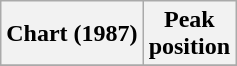<table class="wikitable sortable plainrowheaders">
<tr>
<th scope="col">Chart (1987)</th>
<th scope="col">Peak<br>position</th>
</tr>
<tr>
</tr>
</table>
